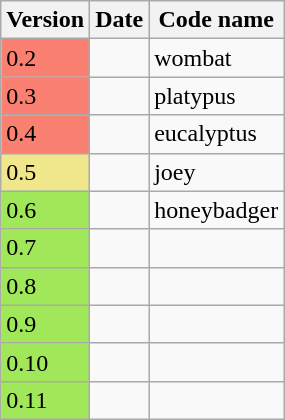<table class="wikitable sortable">
<tr>
<th>Version</th>
<th>Date</th>
<th>Code name</th>
</tr>
<tr>
<td style="background-color:#fa8072;">0.2</td>
<td></td>
<td>wombat</td>
</tr>
<tr>
<td style="background-color:#fa8072;">0.3</td>
<td></td>
<td>platypus</td>
</tr>
<tr>
<td style="background-color:#fa8072;">0.4</td>
<td></td>
<td>eucalyptus</td>
</tr>
<tr>
<td style="background-color:#f0e68c;">0.5</td>
<td></td>
<td>joey</td>
</tr>
<tr>
<td style="background-color:#A0E75A;">0.6</td>
<td></td>
<td>honeybadger</td>
</tr>
<tr>
<td style="background-color:#A0E75A;">0.7</td>
<td></td>
<td></td>
</tr>
<tr>
<td style="background-color:#A0E75A;">0.8</td>
<td></td>
<td></td>
</tr>
<tr>
<td style="background-color:#A0E75A;">0.9</td>
<td></td>
<td></td>
</tr>
<tr>
<td style="background-color:#A0E75A;">0.10</td>
<td></td>
<td></td>
</tr>
<tr>
<td style="background-color:#A0E75A;">0.11</td>
<td></td>
<td></td>
</tr>
</table>
